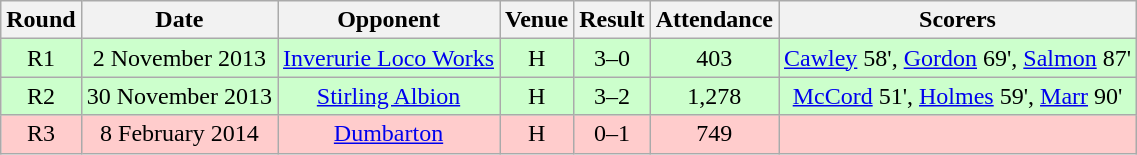<table class="wikitable" style="font-size:100%; text-align:center">
<tr>
<th>Round</th>
<th>Date</th>
<th>Opponent</th>
<th>Venue</th>
<th>Result</th>
<th>Attendance</th>
<th>Scorers</th>
</tr>
<tr style="background: #CCFFCC;">
<td>R1</td>
<td>2 November 2013</td>
<td><a href='#'>Inverurie Loco Works</a></td>
<td>H</td>
<td>3–0</td>
<td>403</td>
<td><a href='#'>Cawley</a> 58', <a href='#'>Gordon</a> 69', <a href='#'>Salmon</a> 87'</td>
</tr>
<tr style="background: #CCFFCC;">
<td>R2</td>
<td>30 November 2013</td>
<td><a href='#'>Stirling Albion</a></td>
<td>H</td>
<td>3–2</td>
<td>1,278</td>
<td><a href='#'>McCord</a> 51', <a href='#'>Holmes</a> 59', <a href='#'>Marr</a> 90'</td>
</tr>
<tr style="background: #FFCCCC;">
<td>R3</td>
<td>8 February 2014</td>
<td><a href='#'>Dumbarton</a></td>
<td>H</td>
<td>0–1</td>
<td>749</td>
<td></td>
</tr>
</table>
